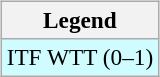<table>
<tr valign=top>
<td><br><table class="wikitable" style=font-size:97%>
<tr>
<th>Legend</th>
</tr>
<tr style="background:#cffcff;">
<td>ITF WTT (0–1)</td>
</tr>
</table>
</td>
<td></td>
</tr>
</table>
